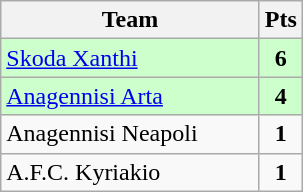<table class="wikitable" style="text-align: center;">
<tr>
<th width=165>Team</th>
<th width=20>Pts</th>
</tr>
<tr bgcolor="#ccffcc">
<td align=left><a href='#'>Skoda Xanthi</a></td>
<td><strong>6</strong></td>
</tr>
<tr bgcolor="#ccffcc">
<td align=left><a href='#'>Anagennisi Arta</a></td>
<td><strong>4</strong></td>
</tr>
<tr>
<td align=left>Anagennisi Neapoli</td>
<td><strong>1</strong></td>
</tr>
<tr>
<td align=left>A.F.C. Kyriakio</td>
<td><strong>1</strong></td>
</tr>
</table>
